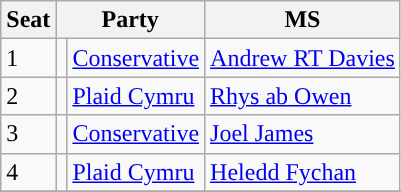<table class="wikitable">
<tr>
<th>Seat</th>
<th colspan=2>Party</th>
<th>MS</th>
</tr>
<tr>
<td>1</td>
<td style="color:inherit;background:"></td>
<td><a href='#'>Conservative</a></td>
<td><a href='#'>Andrew RT Davies</a></td>
</tr>
<tr>
<td>2</td>
<td style="color:inherit;background:"></td>
<td><a href='#'>Plaid Cymru</a></td>
<td><a href='#'>Rhys ab Owen</a></td>
</tr>
<tr>
<td>3</td>
<td style="color:inherit;background:"></td>
<td><a href='#'>Conservative</a></td>
<td><a href='#'>Joel James</a></td>
</tr>
<tr>
<td>4</td>
<td style="color:inherit;background:"></td>
<td><a href='#'>Plaid Cymru</a></td>
<td><a href='#'>Heledd Fychan</a></td>
</tr>
<tr>
</tr>
</table>
